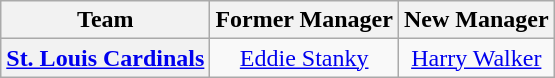<table class="wikitable plainrowheaders" style="text-align:center;">
<tr>
<th>Team</th>
<th>Former Manager</th>
<th>New Manager</th>
</tr>
<tr>
<th scope="row" style="text-align:center;"><a href='#'>St. Louis Cardinals</a></th>
<td><a href='#'>Eddie Stanky</a></td>
<td><a href='#'>Harry Walker</a></td>
</tr>
</table>
